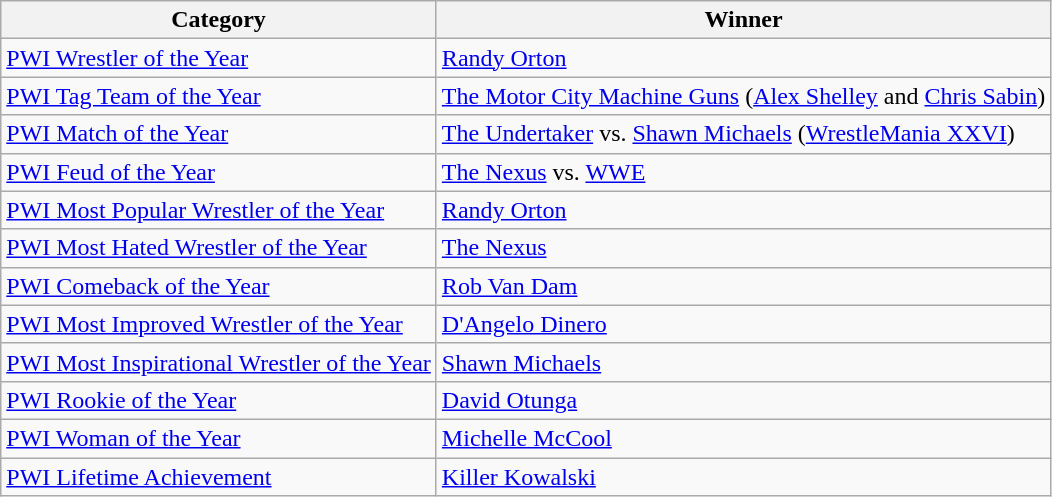<table class="wikitable">
<tr>
<th>Category</th>
<th>Winner</th>
</tr>
<tr>
<td><a href='#'>PWI Wrestler of the Year</a></td>
<td><a href='#'>Randy Orton</a></td>
</tr>
<tr>
<td><a href='#'>PWI Tag Team of the Year</a></td>
<td><a href='#'>The Motor City Machine Guns</a> (<a href='#'>Alex Shelley</a> and <a href='#'>Chris Sabin</a>)</td>
</tr>
<tr>
<td><a href='#'>PWI Match of the Year</a></td>
<td><a href='#'>The Undertaker</a> vs. <a href='#'>Shawn Michaels</a> (<a href='#'>WrestleMania XXVI</a>)</td>
</tr>
<tr>
<td><a href='#'>PWI Feud of the Year</a></td>
<td><a href='#'>The Nexus</a> vs. <a href='#'>WWE</a></td>
</tr>
<tr>
<td><a href='#'>PWI Most Popular Wrestler of the Year</a></td>
<td><a href='#'>Randy Orton</a></td>
</tr>
<tr>
<td><a href='#'>PWI Most Hated Wrestler of the Year</a></td>
<td><a href='#'>The Nexus</a></td>
</tr>
<tr>
<td><a href='#'>PWI Comeback of the Year</a></td>
<td><a href='#'>Rob Van Dam</a></td>
</tr>
<tr>
<td><a href='#'>PWI Most Improved Wrestler of the Year</a></td>
<td><a href='#'>D'Angelo Dinero</a></td>
</tr>
<tr>
<td><a href='#'>PWI Most Inspirational Wrestler of the Year</a></td>
<td><a href='#'>Shawn Michaels</a></td>
</tr>
<tr>
<td><a href='#'>PWI Rookie of the Year</a></td>
<td><a href='#'>David Otunga</a></td>
</tr>
<tr>
<td><a href='#'>PWI Woman of the Year</a></td>
<td><a href='#'>Michelle McCool</a></td>
</tr>
<tr>
<td><a href='#'>PWI Lifetime Achievement</a></td>
<td><a href='#'>Killer Kowalski</a></td>
</tr>
</table>
